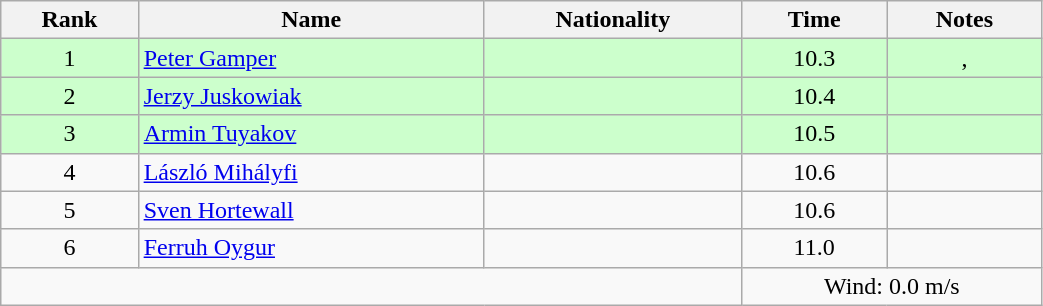<table class="wikitable sortable" style="text-align:center;width: 55%">
<tr>
<th>Rank</th>
<th>Name</th>
<th>Nationality</th>
<th>Time</th>
<th>Notes</th>
</tr>
<tr bgcolor=ccffcc>
<td>1</td>
<td align=left><a href='#'>Peter Gamper</a></td>
<td align=left></td>
<td>10.3</td>
<td>, </td>
</tr>
<tr bgcolor=ccffcc>
<td>2</td>
<td align=left><a href='#'>Jerzy Juskowiak</a></td>
<td align=left></td>
<td>10.4</td>
<td></td>
</tr>
<tr bgcolor=ccffcc>
<td>3</td>
<td align=left><a href='#'>Armin Tuyakov</a></td>
<td align=left></td>
<td>10.5</td>
<td></td>
</tr>
<tr>
<td>4</td>
<td align=left><a href='#'>László Mihályfi</a></td>
<td align=left></td>
<td>10.6</td>
<td></td>
</tr>
<tr>
<td>5</td>
<td align=left><a href='#'>Sven Hortewall</a></td>
<td align=left></td>
<td>10.6</td>
<td></td>
</tr>
<tr>
<td>6</td>
<td align=left><a href='#'>Ferruh Oygur</a></td>
<td align=left></td>
<td>11.0</td>
<td></td>
</tr>
<tr>
<td colspan="3"></td>
<td colspan="2">Wind: 0.0 m/s</td>
</tr>
</table>
